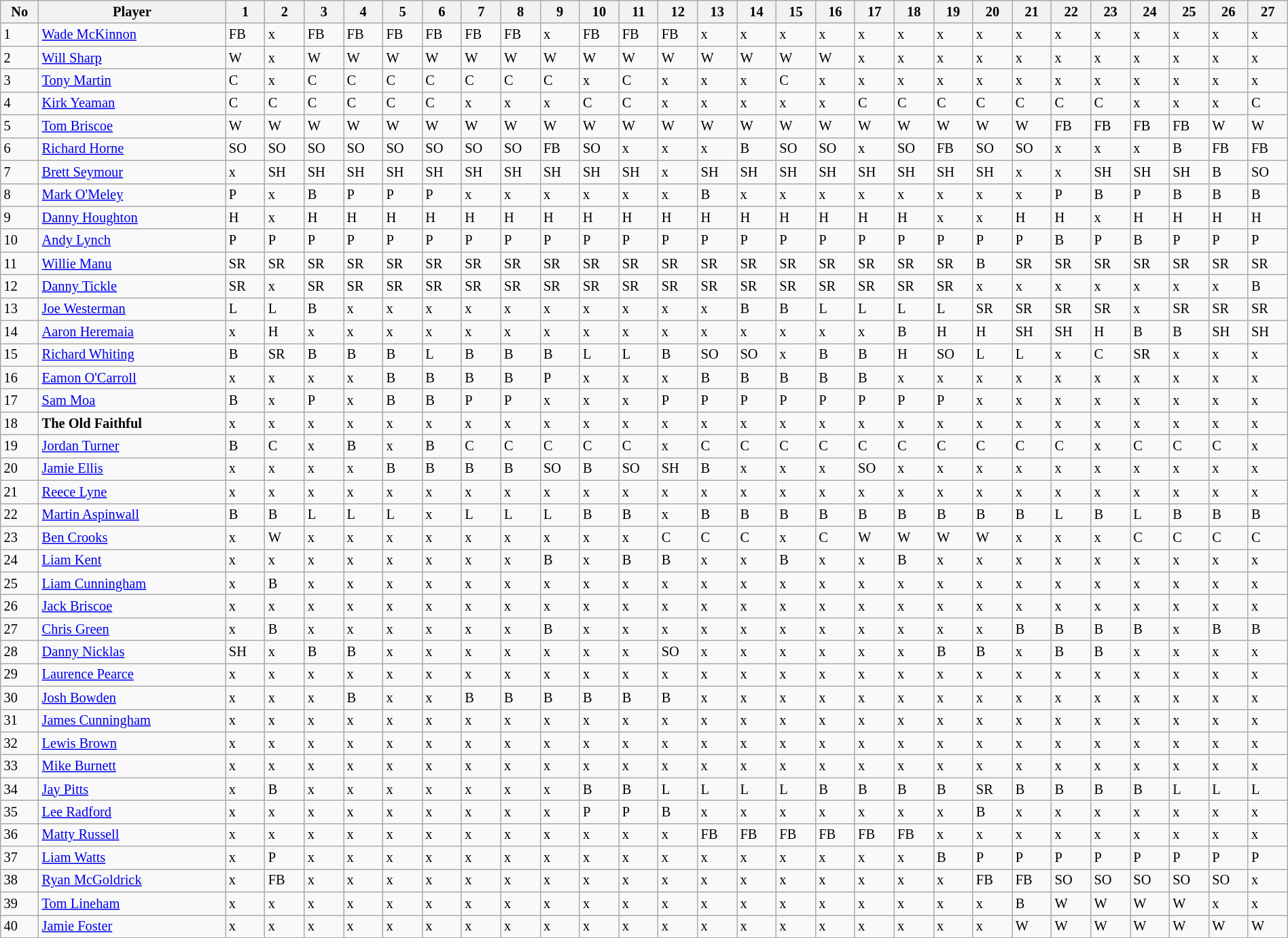<table class="wikitable" style="font-size:85%;" width="100%">
<tr>
<th>No</th>
<th>Player</th>
<th>1</th>
<th>2</th>
<th>3</th>
<th>4</th>
<th>5</th>
<th>6</th>
<th>7</th>
<th>8</th>
<th>9</th>
<th>10</th>
<th>11</th>
<th>12</th>
<th>13</th>
<th>14</th>
<th>15</th>
<th>16</th>
<th>17</th>
<th>18</th>
<th>19</th>
<th>20</th>
<th>21</th>
<th>22</th>
<th>23</th>
<th>24</th>
<th>25</th>
<th>26</th>
<th>27</th>
</tr>
<tr>
<td>1</td>
<td><a href='#'>Wade McKinnon</a></td>
<td>FB</td>
<td>x</td>
<td>FB</td>
<td>FB</td>
<td>FB</td>
<td>FB</td>
<td>FB</td>
<td>FB</td>
<td>x</td>
<td>FB</td>
<td>FB</td>
<td>FB</td>
<td>x</td>
<td>x</td>
<td>x</td>
<td>x</td>
<td>x</td>
<td>x</td>
<td>x</td>
<td>x</td>
<td>x</td>
<td>x</td>
<td>x</td>
<td>x</td>
<td>x</td>
<td>x</td>
<td>x</td>
</tr>
<tr>
<td>2</td>
<td><a href='#'>Will Sharp</a></td>
<td>W</td>
<td>x</td>
<td>W</td>
<td>W</td>
<td>W</td>
<td>W</td>
<td>W</td>
<td>W</td>
<td>W</td>
<td>W</td>
<td>W</td>
<td>W</td>
<td>W</td>
<td>W</td>
<td>W</td>
<td>W</td>
<td>x</td>
<td>x</td>
<td>x</td>
<td>x</td>
<td>x</td>
<td>x</td>
<td>x</td>
<td>x</td>
<td>x</td>
<td>x</td>
<td>x</td>
</tr>
<tr>
<td>3</td>
<td><a href='#'>Tony Martin</a></td>
<td>C</td>
<td>x</td>
<td>C</td>
<td>C</td>
<td>C</td>
<td>C</td>
<td>C</td>
<td>C</td>
<td>C</td>
<td>x</td>
<td>C</td>
<td>x</td>
<td>x</td>
<td>x</td>
<td>C</td>
<td>x</td>
<td>x</td>
<td>x</td>
<td>x</td>
<td>x</td>
<td>x</td>
<td>x</td>
<td>x</td>
<td>x</td>
<td>x</td>
<td>x</td>
<td>x</td>
</tr>
<tr>
<td>4</td>
<td><a href='#'>Kirk Yeaman</a></td>
<td>C</td>
<td>C</td>
<td>C</td>
<td>C</td>
<td>C</td>
<td>C</td>
<td>x</td>
<td>x</td>
<td>x</td>
<td>C</td>
<td>C</td>
<td>x</td>
<td>x</td>
<td>x</td>
<td>x</td>
<td>x</td>
<td>C</td>
<td>C</td>
<td>C</td>
<td>C</td>
<td>C</td>
<td>C</td>
<td>C</td>
<td>x</td>
<td>x</td>
<td>x</td>
<td>C</td>
</tr>
<tr>
<td>5</td>
<td><a href='#'>Tom Briscoe</a></td>
<td>W</td>
<td>W</td>
<td>W</td>
<td>W</td>
<td>W</td>
<td>W</td>
<td>W</td>
<td>W</td>
<td>W</td>
<td>W</td>
<td>W</td>
<td>W</td>
<td>W</td>
<td>W</td>
<td>W</td>
<td>W</td>
<td>W</td>
<td>W</td>
<td>W</td>
<td>W</td>
<td>W</td>
<td>FB</td>
<td>FB</td>
<td>FB</td>
<td>FB</td>
<td>W</td>
<td>W</td>
</tr>
<tr>
<td>6</td>
<td><a href='#'>Richard Horne</a></td>
<td>SO</td>
<td>SO</td>
<td>SO</td>
<td>SO</td>
<td>SO</td>
<td>SO</td>
<td>SO</td>
<td>SO</td>
<td>FB</td>
<td>SO</td>
<td>x</td>
<td>x</td>
<td>x</td>
<td>B</td>
<td>SO</td>
<td>SO</td>
<td>x</td>
<td>SO</td>
<td>FB</td>
<td>SO</td>
<td>SO</td>
<td>x</td>
<td>x</td>
<td>x</td>
<td>B</td>
<td>FB</td>
<td>FB</td>
</tr>
<tr>
<td>7</td>
<td><a href='#'>Brett Seymour</a></td>
<td>x</td>
<td>SH</td>
<td>SH</td>
<td>SH</td>
<td>SH</td>
<td>SH</td>
<td>SH</td>
<td>SH</td>
<td>SH</td>
<td>SH</td>
<td>SH</td>
<td>x</td>
<td>SH</td>
<td>SH</td>
<td>SH</td>
<td>SH</td>
<td>SH</td>
<td>SH</td>
<td>SH</td>
<td>SH</td>
<td>x</td>
<td>x</td>
<td>SH</td>
<td>SH</td>
<td>SH</td>
<td>B</td>
<td>SO</td>
</tr>
<tr>
<td>8</td>
<td><a href='#'>Mark O'Meley</a></td>
<td>P</td>
<td>x</td>
<td>B</td>
<td>P</td>
<td>P</td>
<td>P</td>
<td>x</td>
<td>x</td>
<td>x</td>
<td>x</td>
<td>x</td>
<td>x</td>
<td>B</td>
<td>x</td>
<td>x</td>
<td>x</td>
<td>x</td>
<td>x</td>
<td>x</td>
<td>x</td>
<td>x</td>
<td>P</td>
<td>B</td>
<td>P</td>
<td>B</td>
<td>B</td>
<td>B</td>
</tr>
<tr>
<td>9</td>
<td><a href='#'>Danny Houghton</a></td>
<td>H</td>
<td>x</td>
<td>H</td>
<td>H</td>
<td>H</td>
<td>H</td>
<td>H</td>
<td>H</td>
<td>H</td>
<td>H</td>
<td>H</td>
<td>H</td>
<td>H</td>
<td>H</td>
<td>H</td>
<td>H</td>
<td>H</td>
<td>H</td>
<td>x</td>
<td>x</td>
<td>H</td>
<td>H</td>
<td>x</td>
<td>H</td>
<td>H</td>
<td>H</td>
<td>H</td>
</tr>
<tr>
<td>10</td>
<td><a href='#'>Andy Lynch</a></td>
<td>P</td>
<td>P</td>
<td>P</td>
<td>P</td>
<td>P</td>
<td>P</td>
<td>P</td>
<td>P</td>
<td>P</td>
<td>P</td>
<td>P</td>
<td>P</td>
<td>P</td>
<td>P</td>
<td>P</td>
<td>P</td>
<td>P</td>
<td>P</td>
<td>P</td>
<td>P</td>
<td>P</td>
<td>B</td>
<td>P</td>
<td>B</td>
<td>P</td>
<td>P</td>
<td>P</td>
</tr>
<tr>
<td>11</td>
<td><a href='#'>Willie Manu</a></td>
<td>SR</td>
<td>SR</td>
<td>SR</td>
<td>SR</td>
<td>SR</td>
<td>SR</td>
<td>SR</td>
<td>SR</td>
<td>SR</td>
<td>SR</td>
<td>SR</td>
<td>SR</td>
<td>SR</td>
<td>SR</td>
<td>SR</td>
<td>SR</td>
<td>SR</td>
<td>SR</td>
<td>SR</td>
<td>B</td>
<td>SR</td>
<td>SR</td>
<td>SR</td>
<td>SR</td>
<td>SR</td>
<td>SR</td>
<td>SR</td>
</tr>
<tr>
<td>12</td>
<td><a href='#'>Danny Tickle</a></td>
<td>SR</td>
<td>x</td>
<td>SR</td>
<td>SR</td>
<td>SR</td>
<td>SR</td>
<td>SR</td>
<td>SR</td>
<td>SR</td>
<td>SR</td>
<td>SR</td>
<td>SR</td>
<td>SR</td>
<td>SR</td>
<td>SR</td>
<td>SR</td>
<td>SR</td>
<td>SR</td>
<td>SR</td>
<td>x</td>
<td>x</td>
<td>x</td>
<td>x</td>
<td>x</td>
<td>x</td>
<td>x</td>
<td>B</td>
</tr>
<tr>
<td>13</td>
<td><a href='#'>Joe Westerman</a></td>
<td>L</td>
<td>L</td>
<td>B</td>
<td>x</td>
<td>x</td>
<td>x</td>
<td>x</td>
<td>x</td>
<td>x</td>
<td>x</td>
<td>x</td>
<td>x</td>
<td>x</td>
<td>B</td>
<td>B</td>
<td>L</td>
<td>L</td>
<td>L</td>
<td>L</td>
<td>SR</td>
<td>SR</td>
<td>SR</td>
<td>SR</td>
<td>x</td>
<td>SR</td>
<td>SR</td>
<td>SR</td>
</tr>
<tr>
<td>14</td>
<td><a href='#'>Aaron Heremaia</a></td>
<td>x</td>
<td>H</td>
<td>x</td>
<td>x</td>
<td>x</td>
<td>x</td>
<td>x</td>
<td>x</td>
<td>x</td>
<td>x</td>
<td>x</td>
<td>x</td>
<td>x</td>
<td>x</td>
<td>x</td>
<td>x</td>
<td>x</td>
<td>B</td>
<td>H</td>
<td>H</td>
<td>SH</td>
<td>SH</td>
<td>H</td>
<td>B</td>
<td>B</td>
<td>SH</td>
<td>SH</td>
</tr>
<tr>
<td>15</td>
<td><a href='#'>Richard Whiting</a></td>
<td>B</td>
<td>SR</td>
<td>B</td>
<td>B</td>
<td>B</td>
<td>L</td>
<td>B</td>
<td>B</td>
<td>B</td>
<td>L</td>
<td>L</td>
<td>B</td>
<td>SO</td>
<td>SO</td>
<td>x</td>
<td>B</td>
<td>B</td>
<td>H</td>
<td>SO</td>
<td>L</td>
<td>L</td>
<td>x</td>
<td>C</td>
<td>SR</td>
<td>x</td>
<td>x</td>
<td>x</td>
</tr>
<tr>
<td>16</td>
<td><a href='#'>Eamon O'Carroll</a></td>
<td>x</td>
<td>x</td>
<td>x</td>
<td>x</td>
<td>B</td>
<td>B</td>
<td>B</td>
<td>B</td>
<td>P</td>
<td>x</td>
<td>x</td>
<td>x</td>
<td>B</td>
<td>B</td>
<td>B</td>
<td>B</td>
<td>B</td>
<td>x</td>
<td>x</td>
<td>x</td>
<td>x</td>
<td>x</td>
<td>x</td>
<td>x</td>
<td>x</td>
<td>x</td>
<td>x</td>
</tr>
<tr>
<td>17</td>
<td><a href='#'>Sam Moa</a></td>
<td>B</td>
<td>x</td>
<td>P</td>
<td>x</td>
<td>B</td>
<td>B</td>
<td>P</td>
<td>P</td>
<td>x</td>
<td>x</td>
<td>x</td>
<td>P</td>
<td>P</td>
<td>P</td>
<td>P</td>
<td>P</td>
<td>P</td>
<td>P</td>
<td>P</td>
<td>x</td>
<td>x</td>
<td>x</td>
<td>x</td>
<td>x</td>
<td>x</td>
<td>x</td>
<td>x</td>
</tr>
<tr>
<td>18</td>
<td><strong>The Old Faithful</strong></td>
<td>x</td>
<td>x</td>
<td>x</td>
<td>x</td>
<td>x</td>
<td>x</td>
<td>x</td>
<td>x</td>
<td>x</td>
<td>x</td>
<td>x</td>
<td>x</td>
<td>x</td>
<td>x</td>
<td>x</td>
<td>x</td>
<td>x</td>
<td>x</td>
<td>x</td>
<td>x</td>
<td>x</td>
<td>x</td>
<td>x</td>
<td>x</td>
<td>x</td>
<td>x</td>
<td>x</td>
</tr>
<tr>
<td>19</td>
<td><a href='#'>Jordan Turner</a></td>
<td>B</td>
<td>C</td>
<td>x</td>
<td>B</td>
<td>x</td>
<td>B</td>
<td>C</td>
<td>C</td>
<td>C</td>
<td>C</td>
<td>C</td>
<td>x</td>
<td>C</td>
<td>C</td>
<td>C</td>
<td>C</td>
<td>C</td>
<td>C</td>
<td>C</td>
<td>C</td>
<td>C</td>
<td>C</td>
<td>x</td>
<td>C</td>
<td>C</td>
<td>C</td>
<td>x</td>
</tr>
<tr>
<td>20</td>
<td><a href='#'>Jamie Ellis</a></td>
<td>x</td>
<td>x</td>
<td>x</td>
<td>x</td>
<td>B</td>
<td>B</td>
<td>B</td>
<td>B</td>
<td>SO</td>
<td>B</td>
<td>SO</td>
<td>SH</td>
<td>B</td>
<td>x</td>
<td>x</td>
<td>x</td>
<td>SO</td>
<td>x</td>
<td>x</td>
<td>x</td>
<td>x</td>
<td>x</td>
<td>x</td>
<td>x</td>
<td>x</td>
<td>x</td>
<td>x</td>
</tr>
<tr>
<td>21</td>
<td><a href='#'>Reece Lyne</a></td>
<td>x</td>
<td>x</td>
<td>x</td>
<td>x</td>
<td>x</td>
<td>x</td>
<td>x</td>
<td>x</td>
<td>x</td>
<td>x</td>
<td>x</td>
<td>x</td>
<td>x</td>
<td>x</td>
<td>x</td>
<td>x</td>
<td>x</td>
<td>x</td>
<td>x</td>
<td>x</td>
<td>x</td>
<td>x</td>
<td>x</td>
<td>x</td>
<td>x</td>
<td>x</td>
<td>x</td>
</tr>
<tr>
<td>22</td>
<td><a href='#'>Martin Aspinwall</a></td>
<td>B</td>
<td>B</td>
<td>L</td>
<td>L</td>
<td>L</td>
<td>x</td>
<td>L</td>
<td>L</td>
<td>L</td>
<td>B</td>
<td>B</td>
<td>x</td>
<td>B</td>
<td>B</td>
<td>B</td>
<td>B</td>
<td>B</td>
<td>B</td>
<td>B</td>
<td>B</td>
<td>B</td>
<td>L</td>
<td>B</td>
<td>L</td>
<td>B</td>
<td>B</td>
<td>B</td>
</tr>
<tr>
<td>23</td>
<td><a href='#'>Ben Crooks</a></td>
<td>x</td>
<td>W</td>
<td>x</td>
<td>x</td>
<td>x</td>
<td>x</td>
<td>x</td>
<td>x</td>
<td>x</td>
<td>x</td>
<td>x</td>
<td>C</td>
<td>C</td>
<td>C</td>
<td>x</td>
<td>C</td>
<td>W</td>
<td>W</td>
<td>W</td>
<td>W</td>
<td>x</td>
<td>x</td>
<td>x</td>
<td>C</td>
<td>C</td>
<td>C</td>
<td>C</td>
</tr>
<tr>
<td>24</td>
<td><a href='#'>Liam Kent</a></td>
<td>x</td>
<td>x</td>
<td>x</td>
<td>x</td>
<td>x</td>
<td>x</td>
<td>x</td>
<td>x</td>
<td>B</td>
<td>x</td>
<td>B</td>
<td>B</td>
<td>x</td>
<td>x</td>
<td>B</td>
<td>x</td>
<td>x</td>
<td>B</td>
<td>x</td>
<td>x</td>
<td>x</td>
<td>x</td>
<td>x</td>
<td>x</td>
<td>x</td>
<td>x</td>
<td>x</td>
</tr>
<tr>
<td>25</td>
<td><a href='#'>Liam Cunningham</a></td>
<td>x</td>
<td>B</td>
<td>x</td>
<td>x</td>
<td>x</td>
<td>x</td>
<td>x</td>
<td>x</td>
<td>x</td>
<td>x</td>
<td>x</td>
<td>x</td>
<td>x</td>
<td>x</td>
<td>x</td>
<td>x</td>
<td>x</td>
<td>x</td>
<td>x</td>
<td>x</td>
<td>x</td>
<td>x</td>
<td>x</td>
<td>x</td>
<td>x</td>
<td>x</td>
<td>x</td>
</tr>
<tr>
<td>26</td>
<td><a href='#'>Jack Briscoe</a></td>
<td>x</td>
<td>x</td>
<td>x</td>
<td>x</td>
<td>x</td>
<td>x</td>
<td>x</td>
<td>x</td>
<td>x</td>
<td>x</td>
<td>x</td>
<td>x</td>
<td>x</td>
<td>x</td>
<td>x</td>
<td>x</td>
<td>x</td>
<td>x</td>
<td>x</td>
<td>x</td>
<td>x</td>
<td>x</td>
<td>x</td>
<td>x</td>
<td>x</td>
<td>x</td>
<td>x</td>
</tr>
<tr>
<td>27</td>
<td><a href='#'>Chris Green</a></td>
<td>x</td>
<td>B</td>
<td>x</td>
<td>x</td>
<td>x</td>
<td>x</td>
<td>x</td>
<td>x</td>
<td>B</td>
<td>x</td>
<td>x</td>
<td>x</td>
<td>x</td>
<td>x</td>
<td>x</td>
<td>x</td>
<td>x</td>
<td>x</td>
<td>x</td>
<td>x</td>
<td>B</td>
<td>B</td>
<td>B</td>
<td>B</td>
<td>x</td>
<td>B</td>
<td>B</td>
</tr>
<tr>
<td>28</td>
<td><a href='#'>Danny Nicklas</a></td>
<td>SH</td>
<td>x</td>
<td>B</td>
<td>B</td>
<td>x</td>
<td>x</td>
<td>x</td>
<td>x</td>
<td>x</td>
<td>x</td>
<td>x</td>
<td>SO</td>
<td>x</td>
<td>x</td>
<td>x</td>
<td>x</td>
<td>x</td>
<td>x</td>
<td>B</td>
<td>B</td>
<td>x</td>
<td>B</td>
<td>B</td>
<td>x</td>
<td>x</td>
<td>x</td>
<td>x</td>
</tr>
<tr>
<td>29</td>
<td><a href='#'>Laurence Pearce</a></td>
<td>x</td>
<td>x</td>
<td>x</td>
<td>x</td>
<td>x</td>
<td>x</td>
<td>x</td>
<td>x</td>
<td>x</td>
<td>x</td>
<td>x</td>
<td>x</td>
<td>x</td>
<td>x</td>
<td>x</td>
<td>x</td>
<td>x</td>
<td>x</td>
<td>x</td>
<td>x</td>
<td>x</td>
<td>x</td>
<td>x</td>
<td>x</td>
<td>x</td>
<td>x</td>
<td>x</td>
</tr>
<tr>
<td>30</td>
<td><a href='#'>Josh Bowden</a></td>
<td>x</td>
<td>x</td>
<td>x</td>
<td>B</td>
<td>x</td>
<td>x</td>
<td>B</td>
<td>B</td>
<td>B</td>
<td>B</td>
<td>B</td>
<td>B</td>
<td>x</td>
<td>x</td>
<td>x</td>
<td>x</td>
<td>x</td>
<td>x</td>
<td>x</td>
<td>x</td>
<td>x</td>
<td>x</td>
<td>x</td>
<td>x</td>
<td>x</td>
<td>x</td>
<td>x</td>
</tr>
<tr>
<td>31</td>
<td><a href='#'>James Cunningham</a></td>
<td>x</td>
<td>x</td>
<td>x</td>
<td>x</td>
<td>x</td>
<td>x</td>
<td>x</td>
<td>x</td>
<td>x</td>
<td>x</td>
<td>x</td>
<td>x</td>
<td>x</td>
<td>x</td>
<td>x</td>
<td>x</td>
<td>x</td>
<td>x</td>
<td>x</td>
<td>x</td>
<td>x</td>
<td>x</td>
<td>x</td>
<td>x</td>
<td>x</td>
<td>x</td>
<td>x</td>
</tr>
<tr>
<td>32</td>
<td><a href='#'>Lewis Brown</a></td>
<td>x</td>
<td>x</td>
<td>x</td>
<td>x</td>
<td>x</td>
<td>x</td>
<td>x</td>
<td>x</td>
<td>x</td>
<td>x</td>
<td>x</td>
<td>x</td>
<td>x</td>
<td>x</td>
<td>x</td>
<td>x</td>
<td>x</td>
<td>x</td>
<td>x</td>
<td>x</td>
<td>x</td>
<td>x</td>
<td>x</td>
<td>x</td>
<td>x</td>
<td>x</td>
<td>x</td>
</tr>
<tr>
<td>33</td>
<td><a href='#'>Mike Burnett</a></td>
<td>x</td>
<td>x</td>
<td>x</td>
<td>x</td>
<td>x</td>
<td>x</td>
<td>x</td>
<td>x</td>
<td>x</td>
<td>x</td>
<td>x</td>
<td>x</td>
<td>x</td>
<td>x</td>
<td>x</td>
<td>x</td>
<td>x</td>
<td>x</td>
<td>x</td>
<td>x</td>
<td>x</td>
<td>x</td>
<td>x</td>
<td>x</td>
<td>x</td>
<td>x</td>
<td>x</td>
</tr>
<tr>
<td>34</td>
<td><a href='#'>Jay Pitts</a></td>
<td>x</td>
<td>B</td>
<td>x</td>
<td>x</td>
<td>x</td>
<td>x</td>
<td>x</td>
<td>x</td>
<td>x</td>
<td>B</td>
<td>B</td>
<td>L</td>
<td>L</td>
<td>L</td>
<td>L</td>
<td>B</td>
<td>B</td>
<td>B</td>
<td>B</td>
<td>SR</td>
<td>B</td>
<td>B</td>
<td>B</td>
<td>B</td>
<td>L</td>
<td>L</td>
<td>L</td>
</tr>
<tr>
<td>35</td>
<td><a href='#'>Lee Radford</a></td>
<td>x</td>
<td>x</td>
<td>x</td>
<td>x</td>
<td>x</td>
<td>x</td>
<td>x</td>
<td>x</td>
<td>x</td>
<td>P</td>
<td>P</td>
<td>B</td>
<td>x</td>
<td>x</td>
<td>x</td>
<td>x</td>
<td>x</td>
<td>x</td>
<td>x</td>
<td>B</td>
<td>x</td>
<td>x</td>
<td>x</td>
<td>x</td>
<td>x</td>
<td>x</td>
<td>x</td>
</tr>
<tr>
<td>36</td>
<td><a href='#'>Matty Russell</a></td>
<td>x</td>
<td>x</td>
<td>x</td>
<td>x</td>
<td>x</td>
<td>x</td>
<td>x</td>
<td>x</td>
<td>x</td>
<td>x</td>
<td>x</td>
<td>x</td>
<td>FB</td>
<td>FB</td>
<td>FB</td>
<td>FB</td>
<td>FB</td>
<td>FB</td>
<td>x</td>
<td>x</td>
<td>x</td>
<td>x</td>
<td>x</td>
<td>x</td>
<td>x</td>
<td>x</td>
<td>x</td>
</tr>
<tr>
<td>37</td>
<td><a href='#'>Liam Watts</a></td>
<td>x</td>
<td>P</td>
<td>x</td>
<td>x</td>
<td>x</td>
<td>x</td>
<td>x</td>
<td>x</td>
<td>x</td>
<td>x</td>
<td>x</td>
<td>x</td>
<td>x</td>
<td>x</td>
<td>x</td>
<td>x</td>
<td>x</td>
<td>x</td>
<td>B</td>
<td>P</td>
<td>P</td>
<td>P</td>
<td>P</td>
<td>P</td>
<td>P</td>
<td>P</td>
<td>P</td>
</tr>
<tr>
<td>38</td>
<td><a href='#'>Ryan McGoldrick</a></td>
<td>x</td>
<td>FB</td>
<td>x</td>
<td>x</td>
<td>x</td>
<td>x</td>
<td>x</td>
<td>x</td>
<td>x</td>
<td>x</td>
<td>x</td>
<td>x</td>
<td>x</td>
<td>x</td>
<td>x</td>
<td>x</td>
<td>x</td>
<td>x</td>
<td>x</td>
<td>FB</td>
<td>FB</td>
<td>SO</td>
<td>SO</td>
<td>SO</td>
<td>SO</td>
<td>SO</td>
<td>x</td>
</tr>
<tr>
<td>39</td>
<td><a href='#'>Tom Lineham</a></td>
<td>x</td>
<td>x</td>
<td>x</td>
<td>x</td>
<td>x</td>
<td>x</td>
<td>x</td>
<td>x</td>
<td>x</td>
<td>x</td>
<td>x</td>
<td>x</td>
<td>x</td>
<td>x</td>
<td>x</td>
<td>x</td>
<td>x</td>
<td>x</td>
<td>x</td>
<td>x</td>
<td>B</td>
<td>W</td>
<td>W</td>
<td>W</td>
<td>W</td>
<td>x</td>
<td>x</td>
</tr>
<tr>
<td>40</td>
<td><a href='#'>Jamie Foster</a></td>
<td>x</td>
<td>x</td>
<td>x</td>
<td>x</td>
<td>x</td>
<td>x</td>
<td>x</td>
<td>x</td>
<td>x</td>
<td>x</td>
<td>x</td>
<td>x</td>
<td>x</td>
<td>x</td>
<td>x</td>
<td>x</td>
<td>x</td>
<td>x</td>
<td>x</td>
<td>x</td>
<td>W</td>
<td>W</td>
<td>W</td>
<td>W</td>
<td>W</td>
<td>W</td>
<td>W</td>
</tr>
<tr>
</tr>
</table>
